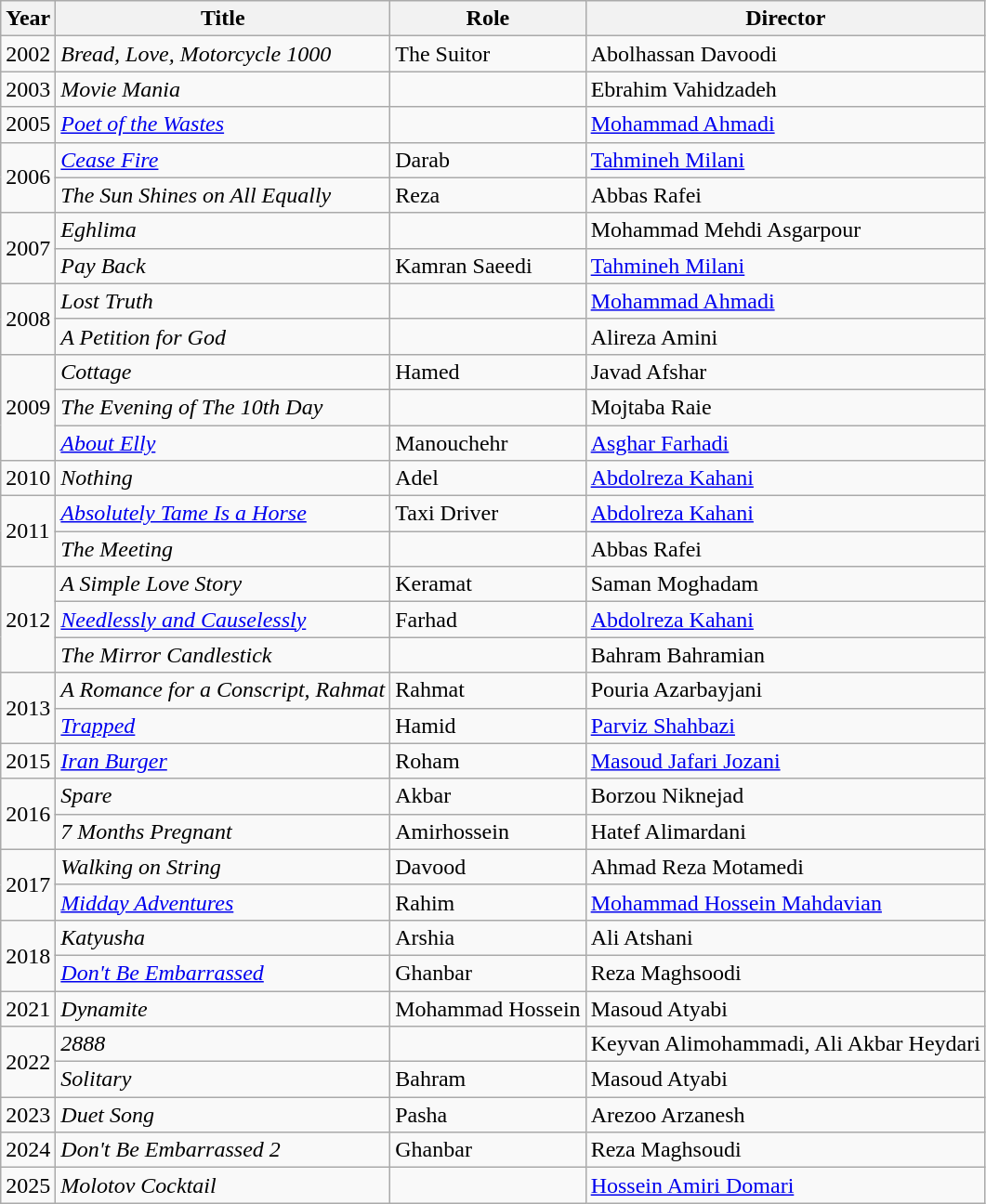<table class="wikitable sortable">
<tr>
<th>Year</th>
<th>Title</th>
<th>Role</th>
<th>Director</th>
</tr>
<tr>
<td>2002</td>
<td><em>Bread, Love, Motorcycle 1000</em></td>
<td>The Suitor</td>
<td>Abolhassan Davoodi</td>
</tr>
<tr>
<td>2003</td>
<td><em>Movie Mania</em></td>
<td></td>
<td>Ebrahim Vahidzadeh</td>
</tr>
<tr>
<td>2005</td>
<td><em><a href='#'>Poet of the Wastes</a></em></td>
<td></td>
<td><a href='#'>Mohammad Ahmadi</a></td>
</tr>
<tr>
<td rowspan="2">2006</td>
<td><a href='#'><em>Cease Fire</em></a></td>
<td>Darab</td>
<td><a href='#'>Tahmineh Milani</a></td>
</tr>
<tr>
<td><em>The Sun Shines on All Equally</em></td>
<td>Reza</td>
<td>Abbas Rafei</td>
</tr>
<tr>
<td rowspan="2">2007</td>
<td><em>Eghlima</em></td>
<td></td>
<td>Mohammad Mehdi Asgarpour</td>
</tr>
<tr>
<td><em>Pay Back</em></td>
<td>Kamran Saeedi</td>
<td><a href='#'>Tahmineh Milani</a></td>
</tr>
<tr>
<td rowspan="2">2008</td>
<td><em>Lost Truth</em></td>
<td></td>
<td><a href='#'>Mohammad Ahmadi</a></td>
</tr>
<tr>
<td><em>A Petition for God</em></td>
<td></td>
<td>Alireza Amini</td>
</tr>
<tr>
<td rowspan="3">2009</td>
<td><em>Cottage</em></td>
<td>Hamed</td>
<td>Javad Afshar</td>
</tr>
<tr>
<td><em>The Evening of The 10th Day</em></td>
<td></td>
<td>Mojtaba Raie</td>
</tr>
<tr>
<td><em><a href='#'>About Elly</a></em></td>
<td>Manouchehr</td>
<td><a href='#'>Asghar Farhadi</a></td>
</tr>
<tr>
<td>2010</td>
<td><em>Nothing</em></td>
<td>Adel</td>
<td><a href='#'>Abdolreza Kahani</a></td>
</tr>
<tr>
<td rowspan="2">2011</td>
<td><em><a href='#'>Absolutely Tame Is a Horse</a></em></td>
<td>Taxi Driver</td>
<td><a href='#'>Abdolreza Kahani</a></td>
</tr>
<tr>
<td><em>The Meeting</em></td>
<td></td>
<td>Abbas Rafei</td>
</tr>
<tr>
<td rowspan="3">2012</td>
<td><em>A Simple Love Story</em></td>
<td>Keramat</td>
<td>Saman Moghadam</td>
</tr>
<tr>
<td><em><a href='#'>Needlessly and Causelessly</a></em></td>
<td>Farhad</td>
<td><a href='#'>Abdolreza Kahani</a></td>
</tr>
<tr>
<td><em>The Mirror Candlestick</em></td>
<td></td>
<td>Bahram Bahramian</td>
</tr>
<tr>
<td rowspan="2">2013</td>
<td><em>A Romance for a Conscript, Rahmat</em></td>
<td>Rahmat</td>
<td>Pouria Azarbayjani</td>
</tr>
<tr>
<td><a href='#'><em>Trapped</em></a></td>
<td>Hamid</td>
<td><a href='#'>Parviz Shahbazi</a></td>
</tr>
<tr>
<td>2015</td>
<td><em><a href='#'>Iran Burger</a></em></td>
<td>Roham</td>
<td><a href='#'>Masoud Jafari Jozani</a></td>
</tr>
<tr>
<td rowspan="2">2016</td>
<td><em>Spare</em></td>
<td>Akbar</td>
<td>Borzou Niknejad</td>
</tr>
<tr>
<td><em>7 Months Pregnant</em></td>
<td>Amirhossein</td>
<td>Hatef Alimardani</td>
</tr>
<tr>
<td rowspan="2">2017</td>
<td><em>Walking on String</em></td>
<td>Davood</td>
<td>Ahmad Reza Motamedi</td>
</tr>
<tr>
<td><em><a href='#'>Midday Adventures</a></em></td>
<td>Rahim</td>
<td><a href='#'>Mohammad Hossein Mahdavian</a></td>
</tr>
<tr>
<td rowspan="2">2018</td>
<td><em>Katyusha</em></td>
<td>Arshia</td>
<td>Ali Atshani</td>
</tr>
<tr>
<td><em><a href='#'>Don't Be Embarrassed</a></em></td>
<td>Ghanbar</td>
<td>Reza Maghsoodi</td>
</tr>
<tr>
<td>2021</td>
<td><em>Dynamite</em></td>
<td>Mohammad Hossein</td>
<td>Masoud Atyabi</td>
</tr>
<tr>
<td rowspan="2">2022</td>
<td><em>2888</em></td>
<td></td>
<td>Keyvan Alimohammadi, Ali Akbar Heydari</td>
</tr>
<tr>
<td><em>Solitary</em></td>
<td>Bahram</td>
<td>Masoud Atyabi</td>
</tr>
<tr>
<td>2023</td>
<td><em>Duet Song</em></td>
<td>Pasha</td>
<td>Arezoo Arzanesh</td>
</tr>
<tr>
<td>2024</td>
<td><em>Don't Be Embarrassed 2</em></td>
<td>Ghanbar</td>
<td>Reza Maghsoudi</td>
</tr>
<tr>
<td>2025</td>
<td><em>Molotov Cocktail</em></td>
<td></td>
<td><a href='#'>Hossein Amiri Domari</a></td>
</tr>
</table>
